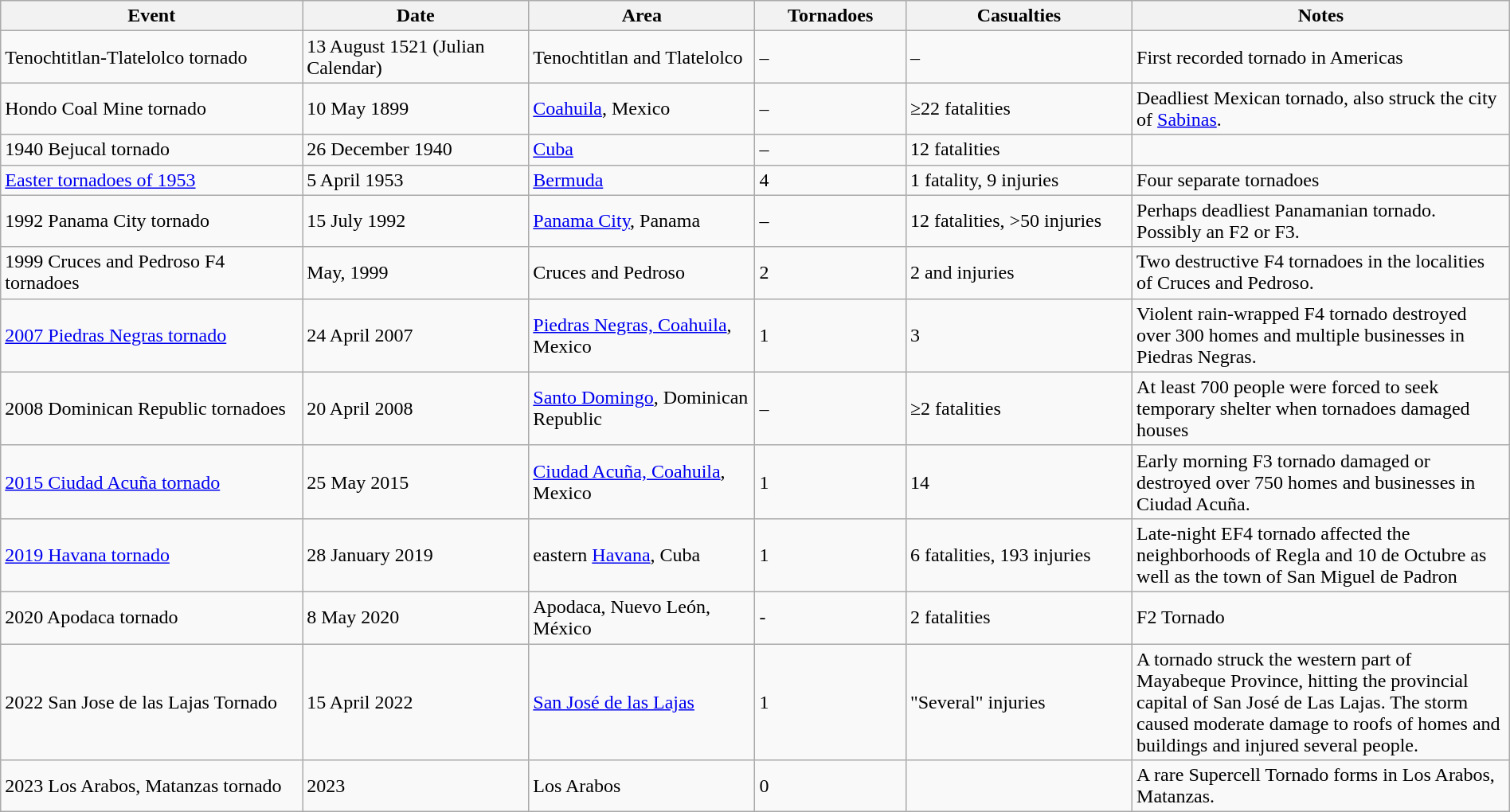<table class="wikitable" style="width:100%;">
<tr>
<th style="width:20%;">Event</th>
<th style="width:15%;">Date</th>
<th style="width:15%;">Area</th>
<th style="width:10%;">Tornadoes</th>
<th style="width:15%;">Casualties</th>
<th>Notes</th>
</tr>
<tr>
<td>Tenochtitlan-Tlatelolco tornado</td>
<td>13 August 1521 (Julian Calendar)</td>
<td>Tenochtitlan and Tlatelolco</td>
<td>–</td>
<td>–</td>
<td>First recorded tornado in Americas</td>
</tr>
<tr>
<td>Hondo Coal Mine tornado</td>
<td>10 May 1899</td>
<td><a href='#'>Coahuila</a>, Mexico</td>
<td>–</td>
<td>≥22 fatalities</td>
<td>Deadliest Mexican tornado, also struck the city of <a href='#'>Sabinas</a>.</td>
</tr>
<tr>
<td>1940 Bejucal tornado</td>
<td>26 December 1940</td>
<td><a href='#'>Cuba</a></td>
<td>–</td>
<td>12 fatalities</td>
<td></td>
</tr>
<tr>
<td><a href='#'>Easter tornadoes of 1953</a></td>
<td>5 April 1953</td>
<td><a href='#'>Bermuda</a></td>
<td>4</td>
<td>1 fatality, 9 injuries</td>
<td>Four separate tornadoes</td>
</tr>
<tr>
<td>1992 Panama City tornado</td>
<td>15 July 1992</td>
<td><a href='#'>Panama City</a>, Panama</td>
<td>–</td>
<td>12 fatalities, >50 injuries</td>
<td>Perhaps deadliest Panamanian tornado. Possibly an F2 or F3.</td>
</tr>
<tr>
<td>1999 Cruces and Pedroso F4 tornadoes</td>
<td>May, 1999</td>
<td>Cruces and Pedroso</td>
<td>2</td>
<td>2 and injuries</td>
<td>Two destructive F4 tornadoes in the localities of Cruces and Pedroso.</td>
</tr>
<tr>
<td><a href='#'>2007 Piedras Negras tornado</a></td>
<td>24 April 2007</td>
<td><a href='#'>Piedras Negras, Coahuila</a>, Mexico</td>
<td>1</td>
<td>3</td>
<td>Violent rain-wrapped F4 tornado destroyed over 300 homes and multiple businesses in Piedras Negras.</td>
</tr>
<tr>
<td>2008 Dominican Republic tornadoes</td>
<td>20 April 2008</td>
<td><a href='#'>Santo Domingo</a>, Dominican Republic</td>
<td>–</td>
<td>≥2 fatalities</td>
<td>At least 700 people were forced to seek temporary shelter when tornadoes damaged houses</td>
</tr>
<tr>
<td><a href='#'>2015 Ciudad Acuña tornado</a></td>
<td>25 May 2015</td>
<td><a href='#'>Ciudad Acuña, Coahuila</a>, Mexico</td>
<td>1</td>
<td>14</td>
<td>Early morning F3 tornado damaged or destroyed over 750 homes and businesses in Ciudad Acuña.</td>
</tr>
<tr>
<td><a href='#'>2019 Havana tornado</a></td>
<td>28 January 2019</td>
<td>eastern <a href='#'>Havana</a>, Cuba</td>
<td>1</td>
<td>6 fatalities, 193 injuries</td>
<td>Late-night EF4 tornado affected the neighborhoods of Regla and 10 de Octubre as well as the town of San Miguel de Padron</td>
</tr>
<tr>
<td>2020 Apodaca tornado</td>
<td>8 May 2020</td>
<td>Apodaca, Nuevo León, México</td>
<td>-</td>
<td>2 fatalities</td>
<td>F2 Tornado</td>
</tr>
<tr>
<td>2022 San Jose de las Lajas Tornado</td>
<td>15 April 2022</td>
<td><a href='#'>San José de las Lajas</a></td>
<td>1</td>
<td>"Several" injuries</td>
<td>A tornado struck the western part of Mayabeque Province, hitting the provincial capital of San José de Las Lajas. The storm caused moderate damage to roofs of homes and buildings and injured several people.</td>
</tr>
<tr>
<td>2023 Los Arabos, Matanzas tornado</td>
<td>2023</td>
<td>Los Arabos</td>
<td>0</td>
<td></td>
<td>A rare Supercell Tornado forms in Los Arabos, Matanzas.</td>
</tr>
</table>
